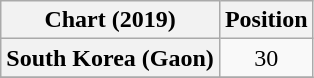<table class="wikitable plainrowheaders" style="text-align:center">
<tr>
<th scope="col">Chart (2019)</th>
<th scope="col">Position</th>
</tr>
<tr>
<th scope="row">South Korea (Gaon)</th>
<td>30</td>
</tr>
<tr>
</tr>
</table>
